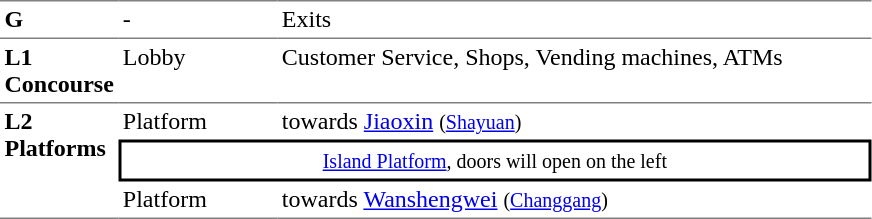<table table border=0 cellspacing=0 cellpadding=3>
<tr>
<td style="border-top:solid 1px gray;" width=50 valign=top><strong>G</strong></td>
<td style="border-top:solid 1px gray;" width=100 valign=top>-</td>
<td style="border-top:solid 1px gray;" width=390 valign=top>Exits</td>
</tr>
<tr>
<td style="border-bottom:solid 1px gray; border-top:solid 1px gray;" valign=top width=50><strong>L1<br>Concourse</strong></td>
<td style="border-bottom:solid 1px gray; border-top:solid 1px gray;" valign=top width=100>Lobby</td>
<td style="border-bottom:solid 1px gray; border-top:solid 1px gray;" valign=top width=390>Customer Service, Shops, Vending machines, ATMs</td>
</tr>
<tr>
<td style="border-bottom:solid 1px gray;" rowspan=3 valign=top><strong>L2<br>Platforms</strong></td>
<td>Platform </td>
<td>  towards <a href='#'>Jiaoxin</a> <small>(<a href='#'>Shayuan</a>)</small></td>
</tr>
<tr>
<td style="border-right:solid 2px black;border-left:solid 2px black;border-top:solid 2px black;border-bottom:solid 2px black;text-align:center;" colspan=2><small><a href='#'>Island Platform</a>, doors will open on the left</small></td>
</tr>
<tr>
<td style="border-bottom:solid 1px gray;">Platform </td>
<td style="border-bottom:solid 1px gray;"> towards <a href='#'>Wanshengwei</a> <small>(<a href='#'>Changgang</a>)</small> </td>
</tr>
</table>
